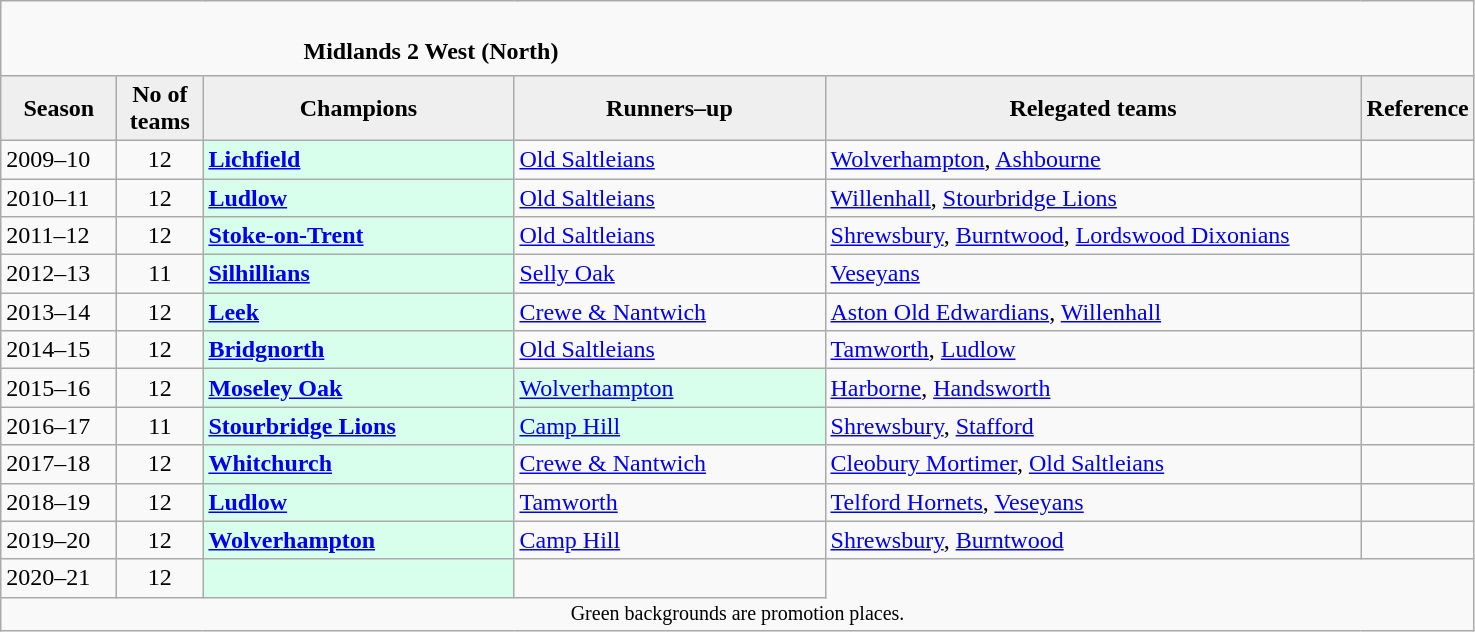<table class="wikitable" style="text-align: left;">
<tr>
<td colspan="11" cellpadding="0" cellspacing="0"><br><table border="0" style="width:100%;" cellpadding="0" cellspacing="0">
<tr>
<td style="width:20%; border:0;"></td>
<td style="border:0;"><strong>Midlands 2 West (North)</strong></td>
<td style="width:20%; border:0;"></td>
</tr>
</table>
</td>
</tr>
<tr>
<th style="background:#efefef; width:70px;">Season</th>
<th style="background:#efefef; width:50px;">No of teams</th>
<th style="background:#efefef; width:200px;">Champions</th>
<th style="background:#efefef; width:200px;">Runners–up</th>
<th style="background:#efefef; width:350px;">Relegated teams</th>
<th style="background:#efefef; width:50px;">Reference</th>
</tr>
<tr align=left>
<td>2009–10</td>
<td style="text-align: center;">12</td>
<td style="background:#d8ffeb;"><strong><a href='#'>Lichfield</a></strong></td>
<td><a href='#'>Old Saltleians</a></td>
<td><a href='#'>Wolverhampton</a>, <a href='#'>Ashbourne</a></td>
<td></td>
</tr>
<tr>
<td>2010–11</td>
<td style="text-align: center;">12</td>
<td style="background:#d8ffeb;"><strong><a href='#'>Ludlow</a></strong></td>
<td><a href='#'>Old Saltleians</a></td>
<td><a href='#'>Willenhall</a>, <a href='#'>Stourbridge Lions</a></td>
<td></td>
</tr>
<tr>
<td>2011–12</td>
<td style="text-align: center;">12</td>
<td style="background:#d8ffeb;"><strong><a href='#'>Stoke-on-Trent</a></strong></td>
<td><a href='#'>Old Saltleians</a></td>
<td><a href='#'>Shrewsbury</a>, <a href='#'>Burntwood</a>, <a href='#'>Lordswood Dixonians</a></td>
<td></td>
</tr>
<tr>
<td>2012–13</td>
<td style="text-align: center;">11</td>
<td style="background:#d8ffeb;"><strong><a href='#'>Silhillians</a></strong></td>
<td><a href='#'>Selly Oak</a></td>
<td><a href='#'>Veseyans</a></td>
<td></td>
</tr>
<tr>
<td>2013–14</td>
<td style="text-align: center;">12</td>
<td style="background:#d8ffeb;"><strong><a href='#'>Leek</a></strong></td>
<td><a href='#'>Crewe & Nantwich</a></td>
<td><a href='#'>Aston Old Edwardians</a>, <a href='#'>Willenhall</a></td>
<td></td>
</tr>
<tr>
<td>2014–15</td>
<td style="text-align: center;">12</td>
<td style="background:#d8ffeb;"><strong><a href='#'>Bridgnorth</a></strong></td>
<td><a href='#'>Old Saltleians</a></td>
<td><a href='#'>Tamworth</a>, <a href='#'>Ludlow</a></td>
<td></td>
</tr>
<tr>
<td>2015–16</td>
<td style="text-align: center;">12</td>
<td style="background:#d8ffeb;"><strong><a href='#'>Moseley Oak</a></strong></td>
<td style="background:#d8ffeb;"><a href='#'>Wolverhampton</a></td>
<td><a href='#'>Harborne</a>, <a href='#'>Handsworth</a></td>
<td></td>
</tr>
<tr>
<td>2016–17</td>
<td style="text-align: center;">11</td>
<td style="background:#d8ffeb;"><strong><a href='#'>Stourbridge Lions</a></strong></td>
<td style="background:#d8ffeb;"><a href='#'>Camp Hill</a></td>
<td><a href='#'>Shrewsbury</a>, <a href='#'>Stafford</a></td>
<td></td>
</tr>
<tr>
<td>2017–18</td>
<td style="text-align: center;">12</td>
<td style="background:#d8ffeb;"><strong><a href='#'>Whitchurch</a></strong></td>
<td><a href='#'>Crewe & Nantwich</a></td>
<td><a href='#'>Cleobury Mortimer</a>, <a href='#'>Old Saltleians</a></td>
<td></td>
</tr>
<tr>
<td>2018–19</td>
<td style="text-align: center;">12</td>
<td style="background:#d8ffeb;"><strong><a href='#'>Ludlow</a></strong></td>
<td><a href='#'>Tamworth</a></td>
<td><a href='#'>Telford Hornets</a>, <a href='#'>Veseyans</a></td>
<td></td>
</tr>
<tr>
<td>2019–20</td>
<td style="text-align: center;">12</td>
<td style="background:#d8ffeb;"><strong><a href='#'>Wolverhampton</a></strong></td>
<td><a href='#'>Camp Hill</a></td>
<td><a href='#'>Shrewsbury</a>, <a href='#'>Burntwood</a></td>
<td></td>
</tr>
<tr>
<td>2020–21</td>
<td style="text-align: center;">12</td>
<td style="background:#d8ffeb;"></td>
<td></td>
</tr>
<tr>
<td colspan="15"  style="border:0; font-size:smaller; text-align:center;">Green backgrounds are promotion places.</td>
</tr>
</table>
